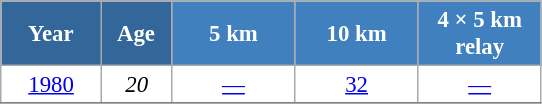<table class="wikitable" style="font-size:95%; text-align:center; border:grey solid 1px; border-collapse:collapse; background:#ffffff;">
<tr>
<th style="background-color:#369; color:white; width:60px;"> Year </th>
<th style="background-color:#369; color:white; width:40px;"> Age </th>
<th style="background-color:#4180be; color:white; width:75px;"> 5 km </th>
<th style="background-color:#4180be; color:white; width:75px;"> 10 km </th>
<th style="background-color:#4180be; color:white; width:75px;"> 4 × 5 km <br> relay </th>
</tr>
<tr>
<td><a href='#'>1980</a></td>
<td><em>20</em></td>
<td><a href='#'>—</a></td>
<td><a href='#'>32</a></td>
<td><a href='#'>—</a></td>
</tr>
<tr>
</tr>
</table>
